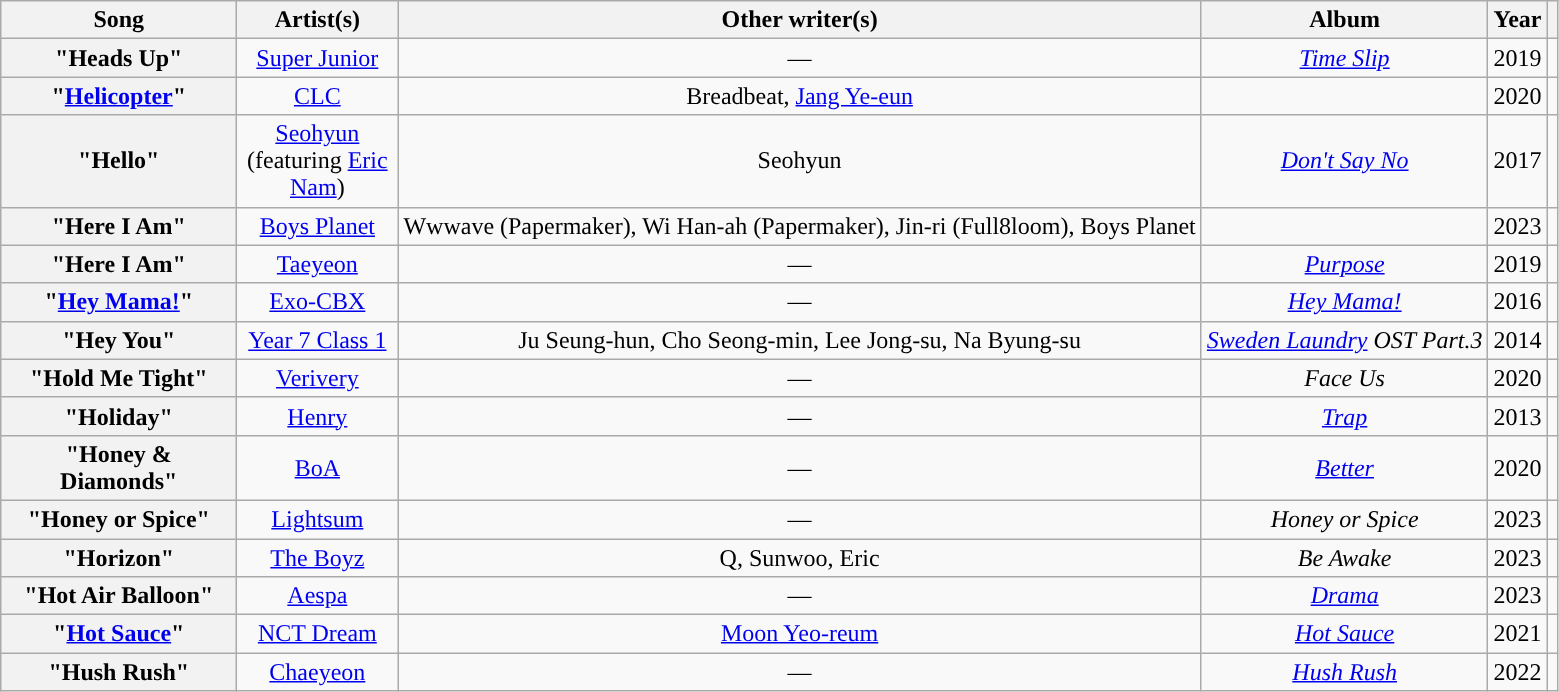<table class="wikitable sortable plainrowheaders" style="text-align:center;">
<tr>
<th scope="col" width="150">Song</th>
<th scope="col" width="100">Artist(s)</th>
<th scope="col" class="unsortable">Other writer(s)</th>
<th scope="col" data-sort-type="text">Album</th>
<th scope="col">Year</th>
<th scope="col" class="unsortable"></th>
</tr>
<tr>
<th scope="row">"Heads Up"</th>
<td><a href='#'>Super Junior</a></td>
<td>—</td>
<td><em><a href='#'>Time Slip</a></em></td>
<td>2019</td>
<td style="text-align:center;"></td>
</tr>
<tr>
<th scope="row">"<a href='#'>Helicopter</a>"</th>
<td><a href='#'>CLC</a></td>
<td>Breadbeat, <a href='#'>Jang Ye-eun</a></td>
<td></td>
<td>2020</td>
<td style="text-align:center;"></td>
</tr>
<tr>
<th scope="row">"Hello"</th>
<td><a href='#'>Seohyun</a> (featuring <a href='#'>Eric Nam</a>)</td>
<td>Seohyun</td>
<td><em><a href='#'>Don't Say No</a></em></td>
<td>2017</td>
<td style="text-align:center;"></td>
</tr>
<tr>
<th scope="row">"Here I Am"</th>
<td><a href='#'>Boys Planet</a></td>
<td>Wwwave (Papermaker), Wi Han-ah (Papermaker), Jin-ri (Full8loom), Boys Planet</td>
<td></td>
<td>2023</td>
<td style="text-align:center;"></td>
</tr>
<tr>
<th scope="row">"Here I Am"</th>
<td><a href='#'>Taeyeon</a></td>
<td>—</td>
<td><em><a href='#'>Purpose</a></em></td>
<td>2019</td>
<td style="text-align:center;"></td>
</tr>
<tr>
<th scope="row">"<a href='#'>Hey Mama!</a>"</th>
<td><a href='#'>Exo-CBX</a></td>
<td>—</td>
<td><em><a href='#'>Hey Mama!</a></em></td>
<td>2016</td>
<td style="text-align:center;"></td>
</tr>
<tr>
<th scope="row">"Hey You"</th>
<td><a href='#'>Year 7 Class 1</a></td>
<td>Ju Seung-hun, Cho Seong-min, Lee Jong-su, Na Byung-su</td>
<td><em><a href='#'>Sweden Laundry</a> OST Part.3</em></td>
<td>2014</td>
<td style="text-align:center;"></td>
</tr>
<tr>
<th scope="row">"Hold Me Tight"</th>
<td><a href='#'>Verivery</a></td>
<td>—</td>
<td><em>Face Us</em></td>
<td>2020</td>
<td style="text-align:center;"></td>
</tr>
<tr>
<th scope="row">"Holiday"</th>
<td><a href='#'>Henry</a></td>
<td>—</td>
<td><em><a href='#'>Trap</a></em></td>
<td>2013</td>
<td style="text-align:center;"></td>
</tr>
<tr>
<th scope="row">"Honey & Diamonds"</th>
<td><a href='#'>BoA</a></td>
<td>—</td>
<td><em><a href='#'>Better</a></em></td>
<td>2020</td>
<td style="text-align:center;"></td>
</tr>
<tr>
<th scope="row">"Honey or Spice"</th>
<td><a href='#'>Lightsum</a></td>
<td>—</td>
<td><em>Honey or Spice</em></td>
<td>2023</td>
<td style="text-align:center;"></td>
</tr>
<tr>
<th scope="row">"Horizon"</th>
<td><a href='#'>The Boyz</a></td>
<td>Q, Sunwoo, Eric</td>
<td><em>Be Awake</em></td>
<td>2023</td>
<td style="text-align:center;"></td>
</tr>
<tr>
<th scope="row">"Hot Air Balloon"</th>
<td><a href='#'>Aespa</a></td>
<td>—</td>
<td><em><a href='#'>Drama</a></em></td>
<td>2023</td>
<td style="text-align:center;"></td>
</tr>
<tr>
<th scope="row">"<a href='#'>Hot Sauce</a>"</th>
<td><a href='#'>NCT Dream</a></td>
<td><a href='#'>Moon Yeo-reum</a></td>
<td><em><a href='#'>Hot Sauce</a></em></td>
<td>2021</td>
<td style="text-align:center;"></td>
</tr>
<tr>
<th scope="row">"Hush Rush"</th>
<td><a href='#'>Chaeyeon</a></td>
<td>—</td>
<td><em><a href='#'>Hush Rush</a></em></td>
<td>2022</td>
<td style="text-align:center;"></td>
</tr>
</table>
